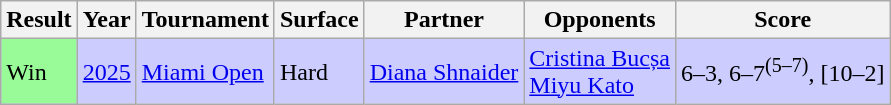<table class="wikitable">
<tr>
<th>Result</th>
<th>Year</th>
<th>Tournament</th>
<th>Surface</th>
<th>Partner</th>
<th>Opponents</th>
<th class="unsortable">Score</th>
</tr>
<tr style="background:#ccccff;">
<td bgcolor=98fb98>Win</td>
<td><a href='#'>2025</a></td>
<td><a href='#'>Miami Open</a></td>
<td>Hard</td>
<td> <a href='#'>Diana Shnaider</a></td>
<td> <a href='#'>Cristina Bucșa</a><br> <a href='#'>Miyu Kato</a></td>
<td>6–3, 6–7<sup>(5–7)</sup>, [10–2]</td>
</tr>
</table>
